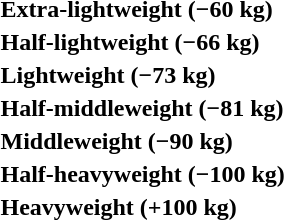<table>
<tr>
<th rowspan=2 style="text-align:left;">Extra-lightweight (−60 kg)</th>
<td rowspan=2></td>
<td rowspan=2></td>
<td></td>
</tr>
<tr>
<td></td>
</tr>
<tr>
<th rowspan=2 style="text-align:left;">Half-lightweight (−66 kg)</th>
<td rowspan=2></td>
<td rowspan=2></td>
<td></td>
</tr>
<tr>
<td></td>
</tr>
<tr>
<th rowspan=2 style="text-align:left;">Lightweight (−73 kg)</th>
<td rowspan=2></td>
<td rowspan=2></td>
<td></td>
</tr>
<tr>
<td></td>
</tr>
<tr>
<th rowspan=2 style="text-align:left;">Half-middleweight (−81 kg)</th>
<td rowspan=2></td>
<td rowspan=2></td>
<td></td>
</tr>
<tr>
<td></td>
</tr>
<tr>
<th rowspan=2 style="text-align:left;">Middleweight (−90 kg)</th>
<td rowspan=2></td>
<td rowspan=2></td>
<td></td>
</tr>
<tr>
<td></td>
</tr>
<tr>
<th rowspan=2 style="text-align:left;">Half-heavyweight (−100 kg)</th>
<td rowspan=2></td>
<td rowspan=2></td>
<td></td>
</tr>
<tr>
<td></td>
</tr>
<tr>
<th rowspan=2 style="text-align:left;">Heavyweight (+100 kg)</th>
<td rowspan=2></td>
<td rowspan=2></td>
<td></td>
</tr>
<tr>
<td></td>
</tr>
</table>
